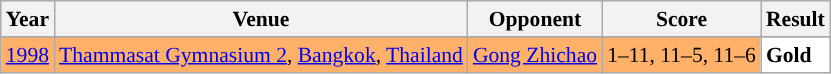<table class="sortable wikitable" style="font-size:90%">
<tr>
<th>Year</th>
<th>Venue</th>
<th>Opponent</th>
<th>Score</th>
<th>Result</th>
</tr>
<tr>
</tr>
<tr style="background:#FFB069">
<td align="center"><a href='#'>1998</a></td>
<td align="left"><a href='#'>Thammasat Gymnasium 2</a>, <a href='#'>Bangkok</a>, <a href='#'>Thailand</a></td>
<td align="left"> <a href='#'>Gong Zhichao</a></td>
<td align="left">1–11, 11–5, 11–6</td>
<td style="text-align:left; background:white"> <strong>Gold</strong></td>
</tr>
</table>
